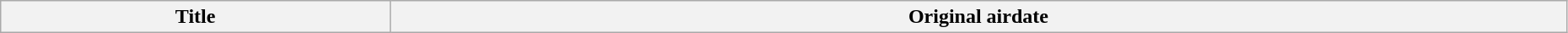<table class="wikitable plainrowheaders" style="width:98%;">
<tr>
<th>Title</th>
<th>Original airdate<br>










</th>
</tr>
</table>
